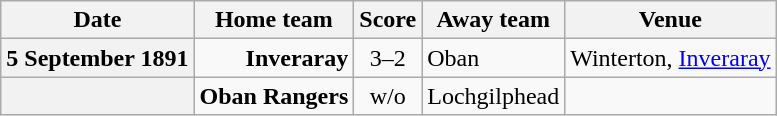<table class="wikitable football-result-list" style="max-width: 80em; text-align: center">
<tr>
<th scope="col">Date</th>
<th scope="col">Home team</th>
<th scope="col">Score</th>
<th scope="col">Away team</th>
<th scope="col">Venue</th>
</tr>
<tr>
<th scope="row">5 September 1891</th>
<td align=right><strong>Inveraray</strong></td>
<td>3–2</td>
<td align=left>Oban</td>
<td align=left>Winterton, <a href='#'>Inveraray</a></td>
</tr>
<tr>
<th scope="row"></th>
<td align=right><strong>Oban Rangers</strong></td>
<td>w/o</td>
<td align=left>Lochgilphead</td>
<td></td>
</tr>
</table>
